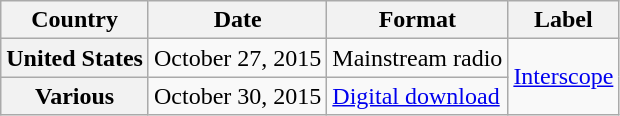<table class="wikitable plainrowheaders">
<tr>
<th>Country</th>
<th>Date</th>
<th>Format</th>
<th>Label</th>
</tr>
<tr>
<th scope="row">United States</th>
<td>October 27, 2015</td>
<td>Mainstream radio</td>
<td rowspan="2"><a href='#'>Interscope</a></td>
</tr>
<tr>
<th scope="row">Various</th>
<td>October 30, 2015</td>
<td><a href='#'>Digital download</a></td>
</tr>
</table>
